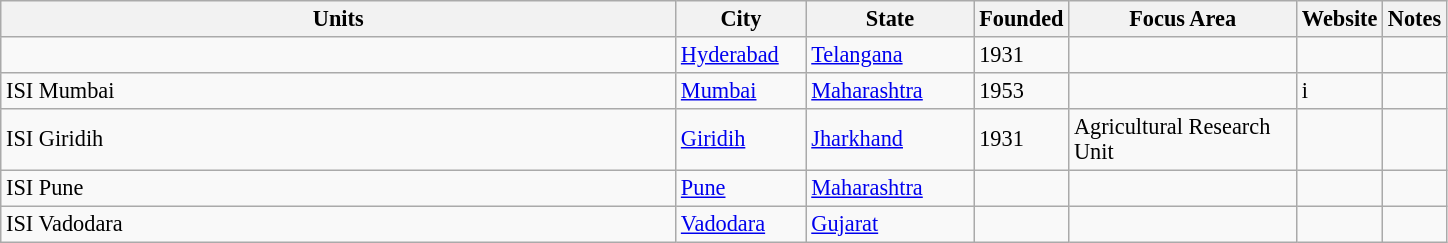<table class="wikitable sortable" style="font-size: 93%">
<tr>
<th scope="col" style="width:443px;">Units</th>
<th scope="col" style="width:80px;">City</th>
<th scope="col" style="width:105px;">State</th>
<th scope="col" style="width:30px;">Founded</th>
<th scope="col" style="width:145px;">Focus Area</th>
<th>Website</th>
<th>Notes</th>
</tr>
<tr>
<td></td>
<td><a href='#'>Hyderabad</a></td>
<td><a href='#'>Telangana</a></td>
<td>1931</td>
<td></td>
<td></td>
<td></td>
</tr>
<tr>
<td>ISI Mumbai</td>
<td><a href='#'>Mumbai</a></td>
<td><a href='#'>Maharashtra</a></td>
<td>1953</td>
<td></td>
<td>i </td>
<td></td>
</tr>
<tr>
<td>ISI Giridih</td>
<td><a href='#'>Giridih</a></td>
<td><a href='#'>Jharkhand</a></td>
<td>1931</td>
<td>Agricultural Research Unit</td>
<td></td>
<td></td>
</tr>
<tr>
<td>ISI Pune</td>
<td><a href='#'>Pune</a></td>
<td><a href='#'>Maharashtra</a></td>
<td></td>
<td></td>
<td></td>
<td></td>
</tr>
<tr>
<td>ISI Vadodara</td>
<td><a href='#'>Vadodara</a></td>
<td><a href='#'>Gujarat</a></td>
<td></td>
<td></td>
<td></td>
<td></td>
</tr>
</table>
